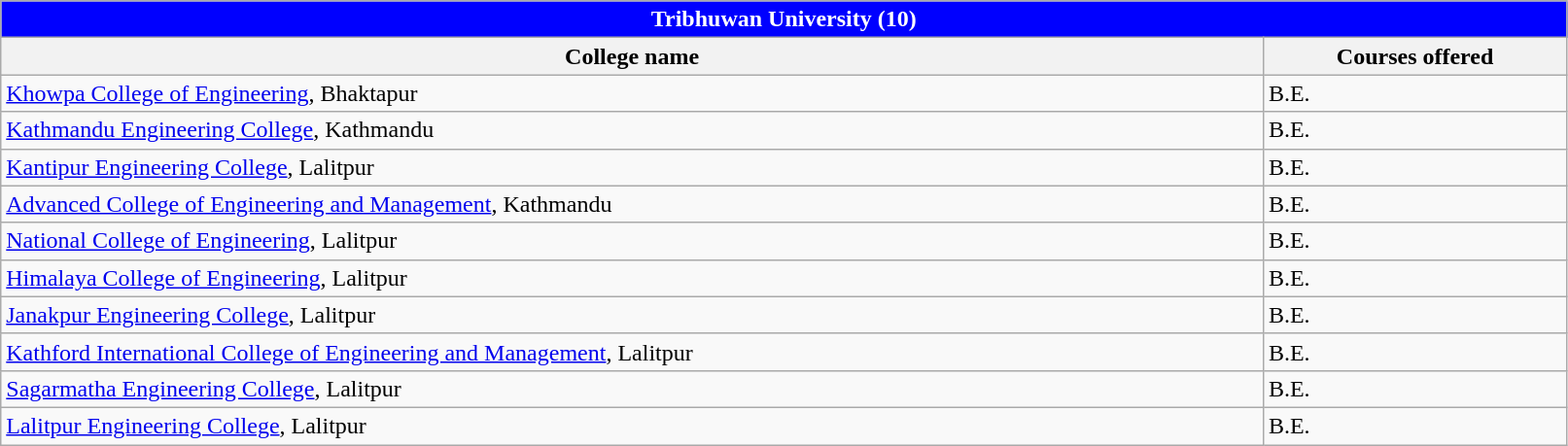<table class="wikitable sortable">
<tr>
<th colspan="2" style="width: 800pt; background:blue; color: white;">Tribhuwan University (10)</th>
</tr>
<tr>
<th>College name</th>
<th>Courses offered</th>
</tr>
<tr>
<td><a href='#'>Khowpa College of Engineering</a>, Bhaktapur</td>
<td>B.E.</td>
</tr>
<tr>
<td><a href='#'>Kathmandu Engineering College</a>, Kathmandu</td>
<td>B.E.</td>
</tr>
<tr>
<td><a href='#'>Kantipur Engineering College</a>, Lalitpur</td>
<td>B.E.</td>
</tr>
<tr>
<td><a href='#'>Advanced College of Engineering and Management</a>, Kathmandu</td>
<td>B.E.</td>
</tr>
<tr>
<td><a href='#'>National College of Engineering</a>, Lalitpur</td>
<td>B.E.</td>
</tr>
<tr>
<td><a href='#'>Himalaya College of Engineering</a>, Lalitpur</td>
<td>B.E.</td>
</tr>
<tr>
<td><a href='#'>Janakpur Engineering College</a>, Lalitpur</td>
<td>B.E.</td>
</tr>
<tr>
<td><a href='#'>Kathford International College of Engineering and Management</a>, Lalitpur</td>
<td>B.E.</td>
</tr>
<tr>
<td><a href='#'>Sagarmatha Engineering College</a>, Lalitpur</td>
<td>B.E.</td>
</tr>
<tr>
<td><a href='#'>Lalitpur Engineering College</a>, Lalitpur</td>
<td>B.E.</td>
</tr>
</table>
